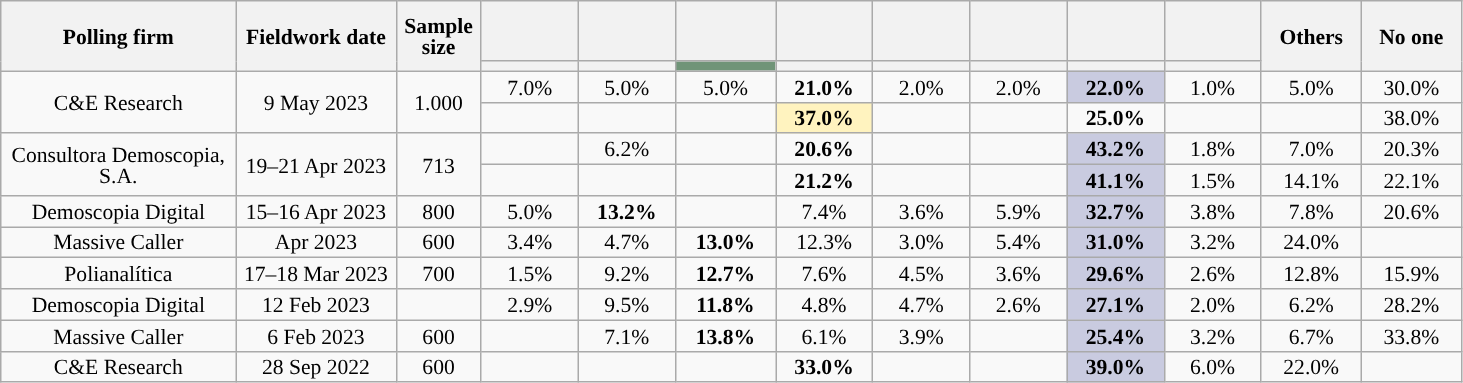<table class="wikitable" style="text-align:center;font-size:90%;line-height:14px;">
<tr style="height:40px;">
<th style="width:150px;" rowspan="2">Polling firm</th>
<th style="width:100px;" rowspan="2">Fieldwork date</th>
<th style="width:50px;" rowspan="2">Sample size</th>
<th class="unsortable" style="width:58px;"></th>
<th class="unsortable" style="width:58px;"></th>
<th class="unsortable" style="width:60px;"></th>
<th class="unsortable" style="width:58px;"></th>
<th class="unsortable" style="width:58px;"></th>
<th class="unsortable" style="width:58px;"></th>
<th class="unsortable" style="width:58px;"></th>
<th class="unsortable" style="width:58px;"></th>
<th style="width:60px;" rowspan="2">Others</th>
<th style="width:60px;" rowspan="2">No one</th>
</tr>
<tr>
<th style="background:"></th>
<th style="background:"></th>
<th style="background:#709478;"></th>
<th style="background:"></th>
<th style="background:"></th>
<th style="background:"></th>
<th style="background:"></th>
<th style="background:"></th>
</tr>
<tr>
<td rowspan="2">C&E Research</td>
<td rowspan="2">9 May 2023</td>
<td rowspan="2">1.000</td>
<td>7.0%</td>
<td>5.0%</td>
<td>5.0%</td>
<td><strong>21.0%</strong></td>
<td>2.0%</td>
<td>2.0%</td>
<td style="background:#c9cbe0;"><strong>22.0%</strong></td>
<td>1.0%</td>
<td>5.0%</td>
<td>30.0%</td>
</tr>
<tr>
<td></td>
<td></td>
<td></td>
<td style="background:#fff3bf;"><strong>37.0%</strong></td>
<td></td>
<td></td>
<td><strong>25.0%</strong></td>
<td></td>
<td></td>
<td>38.0%</td>
</tr>
<tr>
<td rowspan="2">Consultora Demoscopia, S.A.</td>
<td rowspan="2">19–21 Apr 2023</td>
<td rowspan="2">713</td>
<td></td>
<td>6.2%</td>
<td></td>
<td><strong>20.6%</strong></td>
<td></td>
<td></td>
<td style="background:#c9cbe0;"><strong>43.2%</strong></td>
<td>1.8%</td>
<td>7.0%</td>
<td>20.3%</td>
</tr>
<tr>
<td></td>
<td></td>
<td></td>
<td><strong>21.2%</strong></td>
<td></td>
<td></td>
<td style="background:#c9cbe0;"><strong>41.1%</strong></td>
<td>1.5%</td>
<td>14.1%</td>
<td>22.1%</td>
</tr>
<tr>
<td>Demoscopia Digital</td>
<td>15–16 Apr 2023</td>
<td>800</td>
<td>5.0%</td>
<td><strong>13.2%</strong></td>
<td></td>
<td>7.4%</td>
<td>3.6%</td>
<td>5.9%</td>
<td style="background:#c9cbe0;"><strong>32.7%</strong></td>
<td>3.8%</td>
<td>7.8%</td>
<td>20.6%</td>
</tr>
<tr>
<td>Massive Caller</td>
<td>Apr 2023</td>
<td>600</td>
<td>3.4%</td>
<td>4.7%</td>
<td><strong>13.0%</strong></td>
<td>12.3%</td>
<td>3.0%</td>
<td>5.4%</td>
<td style="background:#c9cbe0;"><strong>31.0%</strong></td>
<td>3.2%</td>
<td>24.0%</td>
<td></td>
</tr>
<tr>
<td>Polianalítica</td>
<td>17–18 Mar 2023</td>
<td>700</td>
<td>1.5%</td>
<td>9.2%</td>
<td><strong>12.7%</strong></td>
<td>7.6%</td>
<td>4.5%</td>
<td>3.6%</td>
<td style="background:#c9cbe0;"><strong>29.6%</strong></td>
<td>2.6%</td>
<td>12.8%</td>
<td>15.9%</td>
</tr>
<tr>
<td>Demoscopia Digital</td>
<td>12 Feb 2023</td>
<td></td>
<td>2.9%</td>
<td>9.5%</td>
<td><strong>11.8%</strong></td>
<td>4.8%</td>
<td>4.7%</td>
<td>2.6%</td>
<td style="background:#c9cbe0;"><strong>27.1%</strong></td>
<td>2.0%</td>
<td>6.2%</td>
<td>28.2%</td>
</tr>
<tr>
<td>Massive Caller</td>
<td>6 Feb 2023</td>
<td>600</td>
<td></td>
<td>7.1%</td>
<td><strong>13.8%</strong></td>
<td>6.1%</td>
<td>3.9%</td>
<td></td>
<td style="background:#c9cbe0;"><strong>25.4%</strong></td>
<td>3.2%</td>
<td>6.7%</td>
<td>33.8%</td>
</tr>
<tr>
<td>C&E Research</td>
<td>28 Sep 2022</td>
<td>600</td>
<td></td>
<td></td>
<td></td>
<td><strong>33.0%</strong></td>
<td></td>
<td></td>
<td style="background:#c9cbe0;"><strong>39.0%</strong></td>
<td>6.0%</td>
<td>22.0%</td>
<td></td>
</tr>
</table>
